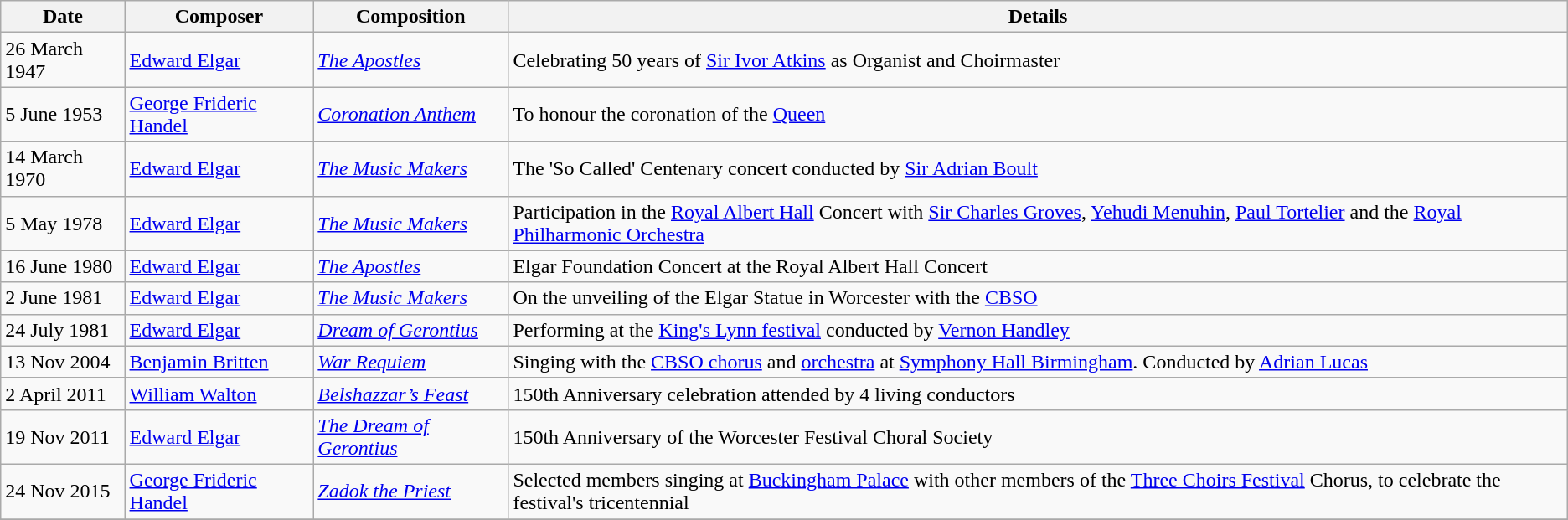<table class="wikitable sortable">
<tr>
<th class="unsortable">Date</th>
<th class="unsortable">Composer</th>
<th class="unsortable">Composition</th>
<th class="unsortable">Details</th>
</tr>
<tr>
<td>26 March 1947</td>
<td><a href='#'>Edward Elgar</a></td>
<td><a href='#'><em>The Apostles</em></a></td>
<td>Celebrating 50 years of <a href='#'>Sir Ivor Atkins</a> as Organist and Choirmaster</td>
</tr>
<tr>
<td>5 June 1953</td>
<td><a href='#'>George Frideric Handel</a></td>
<td><a href='#'><em>Coronation Anthem</em></a></td>
<td>To honour the coronation of the <a href='#'>Queen</a></td>
</tr>
<tr>
<td>14 March 1970</td>
<td><a href='#'>Edward Elgar</a></td>
<td><a href='#'><em>The Music Makers</em></a></td>
<td>The 'So Called' Centenary concert conducted by <a href='#'> Sir Adrian Boult</a></td>
</tr>
<tr>
<td>5 May 1978</td>
<td><a href='#'>Edward Elgar</a></td>
<td><a href='#'><em>The Music Makers</em></a></td>
<td>Participation in the <a href='#'>Royal Albert Hall</a> Concert with <a href='#'> Sir Charles Groves</a>, <a href='#'>Yehudi Menuhin</a>, <a href='#'>Paul Tortelier</a> and the <a href='#'>Royal Philharmonic Orchestra</a></td>
</tr>
<tr>
<td>16 June 1980</td>
<td><a href='#'>Edward Elgar</a></td>
<td><a href='#'><em>The Apostles</em></a></td>
<td>Elgar Foundation Concert at the Royal Albert Hall Concert</td>
</tr>
<tr>
<td>2 June 1981</td>
<td><a href='#'>Edward Elgar</a></td>
<td><a href='#'><em>The Music Makers</em></a></td>
<td>On the unveiling of the Elgar Statue in Worcester with the <a href='#'> CBSO</a></td>
</tr>
<tr>
<td>24 July 1981</td>
<td><a href='#'>Edward Elgar</a></td>
<td><a href='#'><em>Dream of Gerontius</em></a></td>
<td>Performing at the <a href='#'>King's Lynn festival</a> conducted by <a href='#'>Vernon Handley</a></td>
</tr>
<tr>
<td>13 Nov 2004</td>
<td><a href='#'>Benjamin Britten</a></td>
<td><em><a href='#'>War Requiem</a></em></td>
<td>Singing with the <a href='#'> CBSO chorus</a> and <a href='#'>orchestra</a> at <a href='#'>Symphony Hall Birmingham</a>. Conducted by <a href='#'>Adrian Lucas</a></td>
</tr>
<tr>
<td>2 April 2011</td>
<td><a href='#'>William Walton</a></td>
<td><a href='#'><em>Belshazzar’s Feast</em></a></td>
<td>150th Anniversary celebration attended by 4 living conductors</td>
</tr>
<tr>
<td>19 Nov 2011</td>
<td><a href='#'>Edward Elgar</a></td>
<td><em><a href='#'>The Dream of Gerontius</a></em></td>
<td>150th Anniversary of the Worcester Festival Choral Society</td>
</tr>
<tr>
<td>24 Nov 2015</td>
<td><a href='#'>George Frideric Handel</a></td>
<td><em><a href='#'>Zadok the Priest</a></em></td>
<td>Selected members singing at <a href='#'>Buckingham Palace</a> with other members of the <a href='#'>Three Choirs Festival</a> Chorus, to celebrate the festival's tricentennial</td>
</tr>
<tr>
</tr>
</table>
